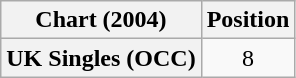<table class="wikitable plainrowheaders" style="text-align:center">
<tr>
<th>Chart (2004)</th>
<th>Position</th>
</tr>
<tr>
<th scope="row">UK Singles (OCC)</th>
<td>8</td>
</tr>
</table>
